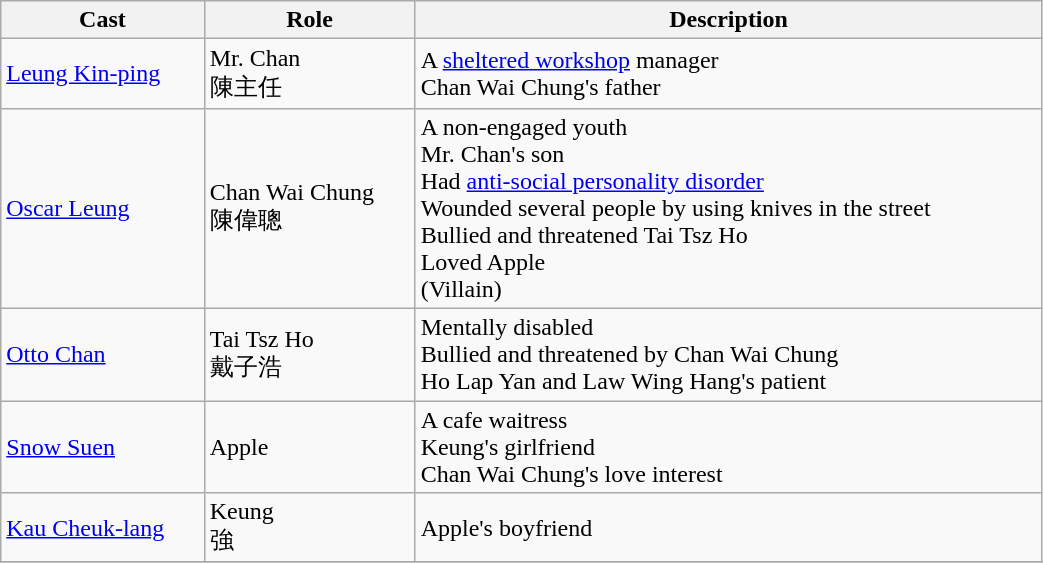<table class="wikitable" width="55%">
<tr>
<th>Cast</th>
<th>Role</th>
<th>Description</th>
</tr>
<tr>
<td><a href='#'>Leung Kin-ping</a></td>
<td>Mr. Chan<br>陳主任</td>
<td>A <a href='#'>sheltered workshop</a> manager<br>Chan Wai Chung's father<br></td>
</tr>
<tr>
<td><a href='#'>Oscar Leung</a></td>
<td>Chan Wai Chung<br>陳偉聰</td>
<td>A non-engaged youth<br>Mr. Chan's son<br>Had <a href='#'>anti-social personality disorder</a><br>Wounded several people by using knives in the street<br>Bullied and threatened Tai Tsz Ho<br>Loved Apple<br>(Villain)</td>
</tr>
<tr>
<td><a href='#'>Otto Chan</a></td>
<td>Tai Tsz Ho<br>戴子浩</td>
<td>Mentally disabled<br>Bullied and threatened by Chan Wai Chung<br>Ho Lap Yan and Law Wing Hang's patient</td>
</tr>
<tr>
<td><a href='#'>Snow Suen</a></td>
<td>Apple</td>
<td>A cafe waitress<br>Keung's girlfriend<br> Chan Wai Chung's love interest</td>
</tr>
<tr>
<td><a href='#'>Kau Cheuk-lang</a></td>
<td>Keung<br>強</td>
<td>Apple's boyfriend</td>
</tr>
<tr>
</tr>
</table>
